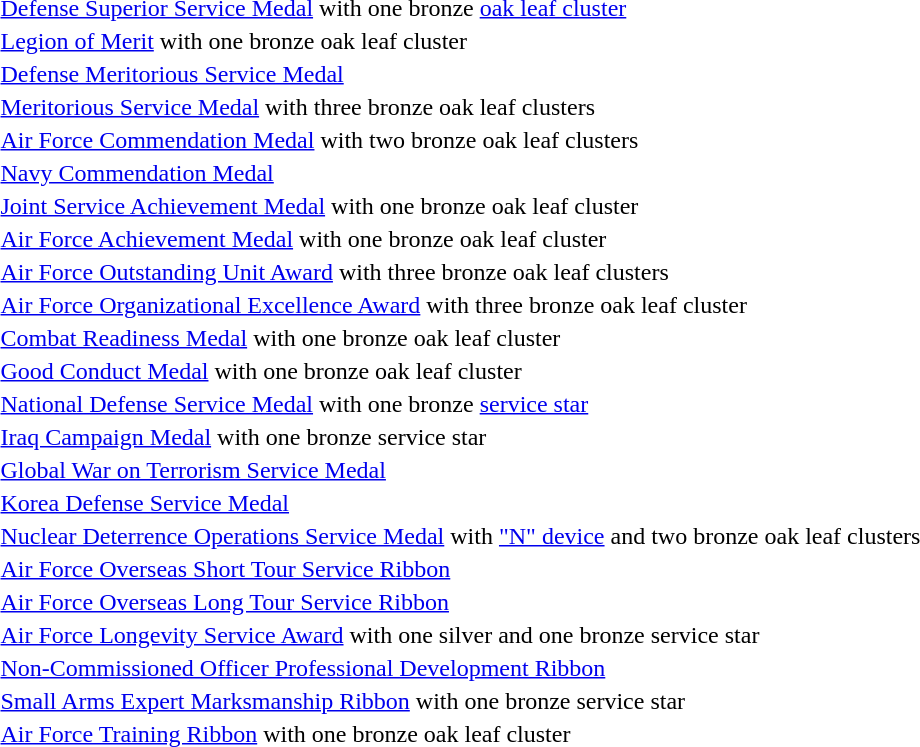<table>
<tr>
<td></td>
<td><a href='#'>Defense Superior Service Medal</a> with one bronze <a href='#'>oak leaf cluster</a></td>
</tr>
<tr>
<td></td>
<td><a href='#'>Legion of Merit</a> with one bronze oak leaf cluster</td>
</tr>
<tr>
<td></td>
<td><a href='#'>Defense Meritorious Service Medal</a></td>
</tr>
<tr>
<td></td>
<td><a href='#'>Meritorious Service Medal</a> with three bronze oak leaf clusters</td>
</tr>
<tr>
<td></td>
<td><a href='#'>Air Force Commendation Medal</a> with two bronze oak leaf clusters</td>
</tr>
<tr>
<td></td>
<td><a href='#'>Navy Commendation Medal</a></td>
</tr>
<tr>
<td></td>
<td><a href='#'>Joint Service Achievement Medal</a> with one bronze oak leaf cluster</td>
</tr>
<tr>
<td></td>
<td><a href='#'>Air Force Achievement Medal</a> with one bronze oak leaf cluster</td>
</tr>
<tr>
<td></td>
<td><a href='#'>Air Force Outstanding Unit Award</a> with three bronze oak leaf clusters</td>
</tr>
<tr>
<td></td>
<td><a href='#'>Air Force Organizational Excellence Award</a> with three bronze oak leaf cluster</td>
</tr>
<tr>
<td></td>
<td><a href='#'>Combat Readiness Medal</a> with one bronze oak leaf cluster</td>
</tr>
<tr>
<td></td>
<td><a href='#'>Good Conduct Medal</a> with one bronze oak leaf cluster</td>
</tr>
<tr>
<td></td>
<td><a href='#'>National Defense Service Medal</a> with one bronze <a href='#'>service star</a></td>
</tr>
<tr>
<td></td>
<td><a href='#'>Iraq Campaign Medal</a> with one bronze service star</td>
</tr>
<tr>
<td></td>
<td><a href='#'>Global War on Terrorism Service Medal</a></td>
</tr>
<tr>
<td></td>
<td><a href='#'>Korea Defense Service Medal</a></td>
</tr>
<tr>
<td><span></span></td>
<td><a href='#'>Nuclear Deterrence Operations Service Medal</a> with <a href='#'>"N" device</a> and two bronze oak leaf clusters</td>
</tr>
<tr>
<td></td>
<td><a href='#'>Air Force Overseas Short Tour Service Ribbon</a></td>
</tr>
<tr>
<td></td>
<td><a href='#'>Air Force Overseas Long Tour Service Ribbon</a></td>
</tr>
<tr>
<td></td>
<td><a href='#'>Air Force Longevity Service Award</a> with one silver and one bronze service star</td>
</tr>
<tr>
<td></td>
<td><a href='#'>Non-Commissioned Officer Professional Development Ribbon</a></td>
</tr>
<tr>
<td></td>
<td><a href='#'>Small Arms Expert Marksmanship Ribbon</a> with one bronze service star</td>
</tr>
<tr>
<td></td>
<td><a href='#'>Air Force Training Ribbon</a> with one bronze oak leaf cluster</td>
</tr>
</table>
